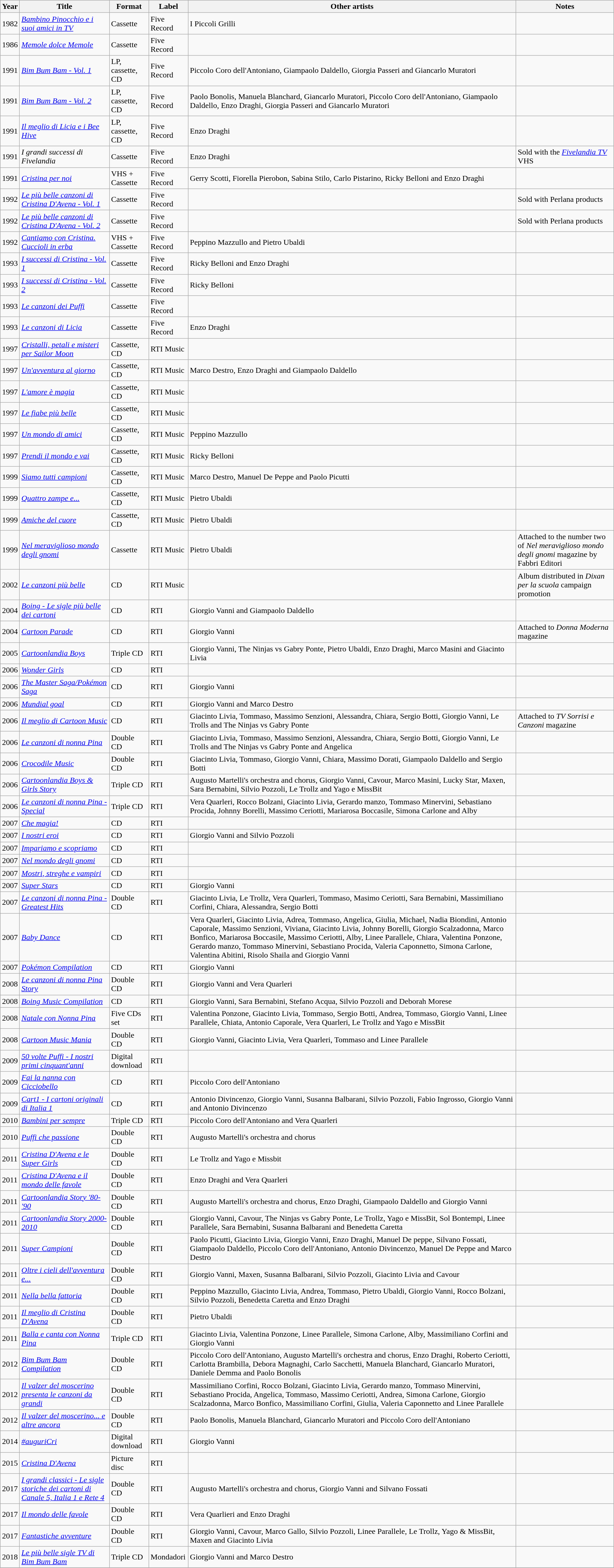<table class=wikitable>
<tr>
<th>Year</th>
<th>Title</th>
<th>Format</th>
<th>Label</th>
<th>Other artists</th>
<th>Notes</th>
</tr>
<tr>
<td>1982</td>
<td><em><a href='#'>Bambino Pinocchio e i suoi amici in TV</a></em></td>
<td>Cassette</td>
<td>Five Record</td>
<td>I Piccoli Grilli</td>
<td></td>
</tr>
<tr>
<td>1986</td>
<td><em><a href='#'>Memole dolce Memole</a></em></td>
<td>Cassette</td>
<td>Five Record</td>
<td></td>
<td></td>
</tr>
<tr>
<td>1991</td>
<td><em><a href='#'>Bim Bum Bam - Vol. 1</a></em></td>
<td>LP, cassette, CD</td>
<td>Five Record</td>
<td>Piccolo Coro dell'Antoniano, Giampaolo Daldello, Giorgia Passeri and Giancarlo Muratori</td>
<td></td>
</tr>
<tr>
<td>1991</td>
<td><em><a href='#'>Bim Bum Bam - Vol. 2</a></em></td>
<td>LP, cassette, CD</td>
<td>Five Record</td>
<td>Paolo Bonolis, Manuela Blanchard, Giancarlo Muratori, Piccolo Coro dell'Antoniano, Giampaolo Daldello, Enzo Draghi, Giorgia Passeri and Giancarlo Muratori</td>
<td></td>
</tr>
<tr>
<td>1991</td>
<td><em><a href='#'>Il meglio di Licia e i Bee Hive</a></em></td>
<td>LP, cassette, CD</td>
<td>Five Record</td>
<td>Enzo Draghi</td>
<td></td>
</tr>
<tr>
<td>1991</td>
<td><em>I grandi successi di Fivelandia</em></td>
<td>Cassette</td>
<td>Five Record</td>
<td>Enzo Draghi</td>
<td>Sold with the <em><a href='#'>Fivelandia TV</a></em> VHS</td>
</tr>
<tr>
<td>1991</td>
<td><em><a href='#'>Cristina per noi</a></em></td>
<td>VHS + Cassette</td>
<td>Five Record</td>
<td>Gerry Scotti, Fiorella Pierobon, Sabina Stilo, Carlo Pistarino, Ricky Belloni and Enzo Draghi</td>
<td></td>
</tr>
<tr>
<td>1992</td>
<td><em><a href='#'>Le più belle canzoni di Cristina D'Avena - Vol. 1</a></em></td>
<td>Cassette</td>
<td>Five Record</td>
<td></td>
<td>Sold with Perlana products</td>
</tr>
<tr>
<td>1992</td>
<td><em><a href='#'>Le più belle canzoni di Cristina D'Avena - Vol. 2</a></em></td>
<td>Cassette</td>
<td>Five Record</td>
<td></td>
<td>Sold with Perlana products</td>
</tr>
<tr>
<td>1992</td>
<td><em><a href='#'>Cantiamo con Cristina. Cuccioli in erba</a></em></td>
<td>VHS + Cassette</td>
<td>Five Record</td>
<td>Peppino Mazzullo and Pietro Ubaldi</td>
<td></td>
</tr>
<tr>
<td>1993</td>
<td><em><a href='#'>I successi di Cristina - Vol. 1</a></em></td>
<td>Cassette</td>
<td>Five Record</td>
<td>Ricky Belloni and Enzo Draghi</td>
<td></td>
</tr>
<tr>
<td>1993</td>
<td><em><a href='#'>I successi di Cristina - Vol. 2</a></em></td>
<td>Cassette</td>
<td>Five Record</td>
<td>Ricky Belloni</td>
<td></td>
</tr>
<tr>
<td>1993</td>
<td><em><a href='#'>Le canzoni dei Puffi</a></em></td>
<td>Cassette</td>
<td>Five Record</td>
<td></td>
<td></td>
</tr>
<tr>
<td>1993</td>
<td><em><a href='#'>Le canzoni di Licia</a></em></td>
<td>Cassette</td>
<td>Five Record</td>
<td>Enzo Draghi</td>
<td></td>
</tr>
<tr>
<td>1997</td>
<td><em><a href='#'>Cristalli, petali e misteri per Sailor Moon</a></em></td>
<td>Cassette, CD</td>
<td>RTI Music</td>
<td></td>
<td></td>
</tr>
<tr>
<td>1997</td>
<td><em><a href='#'>Un'avventura al giorno</a></em></td>
<td>Cassette, CD</td>
<td>RTI Music</td>
<td>Marco Destro, Enzo Draghi and Giampaolo Daldello</td>
<td></td>
</tr>
<tr>
<td>1997</td>
<td><em><a href='#'>L'amore è magia</a></em></td>
<td>Cassette, CD</td>
<td>RTI Music</td>
<td></td>
<td></td>
</tr>
<tr>
<td>1997</td>
<td><em><a href='#'>Le fiabe più belle</a></em></td>
<td>Cassette, CD</td>
<td>RTI Music</td>
<td></td>
<td></td>
</tr>
<tr>
<td>1997</td>
<td><em><a href='#'>Un mondo di amici</a></em></td>
<td>Cassette, CD</td>
<td>RTI Music</td>
<td>Peppino Mazzullo</td>
<td></td>
</tr>
<tr>
<td>1997</td>
<td><em><a href='#'>Prendi il mondo e vai</a></em></td>
<td>Cassette, CD</td>
<td>RTI Music</td>
<td>Ricky Belloni</td>
<td></td>
</tr>
<tr>
<td>1999</td>
<td><em><a href='#'>Siamo tutti campioni</a></em></td>
<td>Cassette, CD</td>
<td>RTI Music</td>
<td>Marco Destro, Manuel De Peppe and Paolo Picutti</td>
<td></td>
</tr>
<tr>
<td>1999</td>
<td><em><a href='#'>Quattro zampe e...</a></em></td>
<td>Cassette, CD</td>
<td>RTI Music</td>
<td>Pietro Ubaldi</td>
<td></td>
</tr>
<tr>
<td>1999</td>
<td><em><a href='#'>Amiche del cuore</a></em></td>
<td>Cassette, CD</td>
<td>RTI Music</td>
<td>Pietro Ubaldi</td>
<td></td>
</tr>
<tr>
<td>1999</td>
<td><em><a href='#'>Nel meraviglioso mondo degli gnomi</a></em></td>
<td>Cassette</td>
<td>RTI Music</td>
<td>Pietro Ubaldi</td>
<td>Attached to the number two of <em>Nel meraviglioso mondo degli gnomi</em> magazine by Fabbri Editori</td>
</tr>
<tr>
<td>2002</td>
<td><em><a href='#'>Le canzoni più belle</a></em></td>
<td>CD</td>
<td>RTI Music</td>
<td></td>
<td>Album distributed in <em>Dixan per la scuola</em> campaign promotion</td>
</tr>
<tr>
<td>2004</td>
<td><em><a href='#'>Boing - Le sigle più belle dei cartoni</a></em></td>
<td>CD</td>
<td>RTI</td>
<td>Giorgio Vanni and Giampaolo Daldello</td>
<td></td>
</tr>
<tr>
<td>2004</td>
<td><em><a href='#'>Cartoon Parade</a></em></td>
<td>CD</td>
<td>RTI</td>
<td>Giorgio Vanni</td>
<td>Attached to <em>Donna Moderna</em> magazine</td>
</tr>
<tr>
<td>2005</td>
<td><em><a href='#'>Cartoonlandia Boys</a></em></td>
<td>Triple CD</td>
<td>RTI</td>
<td>Giorgio Vanni, The Ninjas vs Gabry Ponte, Pietro Ubaldi, Enzo Draghi, Marco Masini and Giacinto Livia</td>
<td></td>
</tr>
<tr>
<td>2006</td>
<td><em><a href='#'>Wonder Girls</a></em></td>
<td>CD</td>
<td>RTI</td>
<td></td>
<td></td>
</tr>
<tr>
<td>2006</td>
<td><em><a href='#'>The Master Saga/Pokémon Saga</a></em></td>
<td>CD</td>
<td>RTI</td>
<td>Giorgio Vanni</td>
<td></td>
</tr>
<tr>
<td>2006</td>
<td><em><a href='#'>Mundial goal</a></em></td>
<td>CD</td>
<td>RTI</td>
<td>Giorgio Vanni and Marco Destro</td>
<td></td>
</tr>
<tr>
<td>2006</td>
<td><em><a href='#'>Il meglio di Cartoon Music</a></em></td>
<td>CD</td>
<td>RTI</td>
<td>Giacinto Livia, Tommaso, Massimo Senzioni, Alessandra, Chiara, Sergio Botti, Giorgio Vanni, Le Trolls and The Ninjas vs Gabry Ponte</td>
<td>Attached to <em>TV Sorrisi e Canzoni</em> magazine</td>
</tr>
<tr>
<td>2006</td>
<td><em><a href='#'>Le canzoni di nonna Pina</a></em></td>
<td>Double CD</td>
<td>RTI</td>
<td>Giacinto Livia, Tommaso, Massimo Senzioni, Alessandra, Chiara, Sergio Botti, Giorgio Vanni, Le Trolls and The Ninjas vs Gabry Ponte and Angelica</td>
<td></td>
</tr>
<tr>
<td>2006</td>
<td><em><a href='#'>Crocodile Music</a></em></td>
<td>Double CD</td>
<td>RTI</td>
<td>Giacinto Livia, Tommaso, Giorgio Vanni, Chiara, Massimo Dorati, Giampaolo Daldello and Sergio Botti</td>
<td></td>
</tr>
<tr>
<td>2006</td>
<td><em><a href='#'>Cartoonlandia Boys & Girls Story</a></em></td>
<td>Triple CD</td>
<td>RTI</td>
<td>Augusto Martelli's orchestra and chorus, Giorgio Vanni, Cavour, Marco Masini, Lucky Star, Maxen, Sara Bernabini, Silvio Pozzoli, Le Trollz and Yago e MissBit</td>
<td></td>
</tr>
<tr>
<td>2006</td>
<td><em><a href='#'>Le canzoni di nonna Pina - Special</a></em></td>
<td>Triple CD</td>
<td>RTI</td>
<td>Vera Quarleri, Rocco Bolzani, Giacinto Livia, Gerardo manzo, Tommaso Minervini, Sebastiano Procida, Johnny Borelli, Massimo Ceriotti, Mariarosa Boccasile, Simona Carlone and Alby</td>
<td></td>
</tr>
<tr>
<td>2007</td>
<td><em><a href='#'>Che magia!</a></em></td>
<td>CD</td>
<td>RTI</td>
<td></td>
<td></td>
</tr>
<tr>
<td>2007</td>
<td><em><a href='#'>I nostri eroi</a></em></td>
<td>CD</td>
<td>RTI</td>
<td>Giorgio Vanni and Silvio Pozzoli</td>
<td></td>
</tr>
<tr>
<td>2007</td>
<td><em><a href='#'>Impariamo e scopriamo</a></em></td>
<td>CD</td>
<td>RTI</td>
<td></td>
<td></td>
</tr>
<tr>
<td>2007</td>
<td><em><a href='#'>Nel mondo degli gnomi</a></em></td>
<td>CD</td>
<td>RTI</td>
<td></td>
<td></td>
</tr>
<tr>
<td>2007</td>
<td><em><a href='#'>Mostri, streghe e vampiri</a></em></td>
<td>CD</td>
<td>RTI</td>
<td></td>
<td></td>
</tr>
<tr>
<td>2007</td>
<td><em><a href='#'>Super Stars</a></em></td>
<td>CD</td>
<td>RTI</td>
<td>Giorgio Vanni</td>
<td></td>
</tr>
<tr>
<td>2007</td>
<td><em><a href='#'>Le canzoni di nonna Pina - Greatest Hits</a></em></td>
<td>Double CD</td>
<td>RTI</td>
<td>Giacinto Livia, Le Trollz, Vera Quarleri, Tommaso, Masimo Ceriotti, Sara Bernabini, Massimiliano Corfini, Chiara, Alessandra, Sergio Botti</td>
<td></td>
</tr>
<tr>
<td>2007</td>
<td><em><a href='#'>Baby Dance</a></em></td>
<td>CD</td>
<td>RTI</td>
<td>Vera Quarleri, Giacinto Livia, Adrea, Tommaso, Angelica, Giulia, Michael, Nadia Biondini, Antonio Caporale, Massimo Senzioni, Viviana, Giacinto Livia, Johnny Borelli, Giorgio Scalzadonna, Marco Bonfico, Mariarosa Boccasile, Massimo Ceriotti, Alby, Linee Parallele, Chiara, Valentina Ponzone, Gerardo manzo, Tommaso Minervini, Sebastiano Procida, Valeria Caponnetto, Simona Carlone, Valentina Abitini, Risolo Shaila and Giorgio Vanni</td>
<td></td>
</tr>
<tr>
<td>2007</td>
<td><em><a href='#'>Pokémon Compilation</a></em></td>
<td>CD</td>
<td>RTI</td>
<td>Giorgio Vanni</td>
<td></td>
</tr>
<tr>
<td>2008</td>
<td><em><a href='#'>Le canzoni di nonna Pina Story</a></em></td>
<td>Double CD</td>
<td>RTI</td>
<td>Giorgio Vanni and Vera Quarleri</td>
<td></td>
</tr>
<tr>
<td>2008</td>
<td><em><a href='#'>Boing Music Compilation</a></em></td>
<td>CD</td>
<td>RTI</td>
<td>Giorgio Vanni, Sara Bernabini, Stefano Acqua, Silvio Pozzoli and Deborah Morese</td>
<td></td>
</tr>
<tr>
<td>2008</td>
<td><em><a href='#'>Natale con Nonna Pina</a></em></td>
<td>Five CDs set</td>
<td>RTI</td>
<td>Valentina Ponzone, Giacinto Livia, Tommaso, Sergio Botti, Andrea, Tommaso, Giorgio Vanni, Linee Parallele, Chiata, Antonio Caporale, Vera Quarleri, Le Trollz and Yago e MissBit</td>
<td></td>
</tr>
<tr>
<td>2008</td>
<td><em><a href='#'>Cartoon Music Mania</a></em></td>
<td>Double CD</td>
<td>RTI</td>
<td>Giorgio Vanni, Giacinto Livia, Vera Quarleri, Tommaso and Linee Parallele</td>
<td></td>
</tr>
<tr>
<td>2009</td>
<td><em><a href='#'>50 volte Puffi - I nostri primi cinquant'anni</a></em></td>
<td>Digital download</td>
<td>RTI</td>
<td></td>
<td></td>
</tr>
<tr>
<td>2009</td>
<td><em><a href='#'>Fai la nanna con Cicciobello</a></em></td>
<td>CD</td>
<td>RTI</td>
<td>Piccolo Coro dell'Antoniano</td>
<td></td>
</tr>
<tr>
<td>2009</td>
<td><em><a href='#'>Cart1 - I cartoni originali di Italia 1</a></em></td>
<td>CD</td>
<td>RTI</td>
<td>Antonio Divincenzo, Giorgio Vanni, Susanna Balbarani, Silvio Pozzoli, Fabio Ingrosso, Giorgio Vanni and Antonio Divincenzo</td>
<td></td>
</tr>
<tr>
<td>2010</td>
<td><em><a href='#'>Bambini per sempre</a></em></td>
<td>Triple CD</td>
<td>RTI</td>
<td>Piccolo Coro dell'Antoniano and Vera Quarleri</td>
<td></td>
</tr>
<tr>
<td>2010</td>
<td><em><a href='#'>Puffi che passione</a></em></td>
<td>Double CD</td>
<td>RTI</td>
<td>Augusto Martelli's orchestra and chorus</td>
<td></td>
</tr>
<tr>
<td>2011</td>
<td><em><a href='#'>Cristina D'Avena e le Super Girls</a></em></td>
<td>Double CD</td>
<td>RTI</td>
<td>Le Trollz and Yago e Missbit</td>
<td></td>
</tr>
<tr>
<td>2011</td>
<td><em><a href='#'>Cristina D'Avena e il mondo delle favole</a></em></td>
<td>Double CD</td>
<td>RTI</td>
<td>Enzo Draghi and Vera Quarleri</td>
<td></td>
</tr>
<tr>
<td>2011</td>
<td><em><a href='#'>Cartoonlandia Story '80-'90</a></em></td>
<td>Double CD</td>
<td>RTI</td>
<td>Augusto Martelli's orchestra and chorus, Enzo Draghi, Giampaolo Daldello and Giorgio Vanni</td>
<td></td>
</tr>
<tr>
<td>2011</td>
<td><em><a href='#'>Cartoonlandia Story 2000-2010</a></em></td>
<td>Double CD</td>
<td>RTI</td>
<td>Giorgio Vanni, Cavour, The Ninjas vs Gabry Ponte, Le Trollz, Yago e MissBit, Sol Bontempi, Linee Parallele, Sara Bernabini, Susanna Balbarani and Benedetta Caretta</td>
<td></td>
</tr>
<tr>
<td>2011</td>
<td><em><a href='#'>Super Campioni</a></em></td>
<td>Double CD</td>
<td>RTI</td>
<td>Paolo Picutti, Giacinto Livia, Giorgio Vanni, Enzo Draghi, Manuel De peppe, Silvano Fossati, Giampaolo Daldello, Piccolo Coro dell'Antoniano, Antonio Divincenzo, Manuel De Peppe and Marco Destro</td>
<td></td>
</tr>
<tr>
<td>2011</td>
<td><em><a href='#'>Oltre i cieli dell'avventura e...</a></em></td>
<td>Double CD</td>
<td>RTI</td>
<td>Giorgio Vanni, Maxen, Susanna Balbarani, Silvio Pozzoli, Giacinto Livia and Cavour</td>
<td></td>
</tr>
<tr>
<td>2011</td>
<td><em><a href='#'>Nella bella fattoria</a></em></td>
<td>Double CD</td>
<td>RTI</td>
<td>Peppino Mazzullo, Giacinto Livia, Andrea, Tommaso, Pietro Ubaldi, Giorgio Vanni, Rocco Bolzani, Silvio Pozzoli, Benedetta Caretta and Enzo Draghi</td>
<td></td>
</tr>
<tr>
<td>2011</td>
<td><em><a href='#'>Il meglio di Cristina D'Avena</a></em></td>
<td>Double CD</td>
<td>RTI</td>
<td>Pietro Ubaldi</td>
<td></td>
</tr>
<tr>
<td>2011</td>
<td><em><a href='#'>Balla e canta con Nonna Pina</a></em></td>
<td>Triple CD</td>
<td>RTI</td>
<td>Giacinto Livia, Valentina Ponzone, Linee Parallele, Simona Carlone, Alby, Massimiliano Corfini and Giorgio Vanni</td>
<td></td>
</tr>
<tr>
<td>2012</td>
<td><em><a href='#'>Bim Bum Bam Compilation</a></em></td>
<td>Double CD</td>
<td>RTI</td>
<td>Piccolo Coro dell'Antoniano, Augusto Martelli's orchestra and chorus, Enzo Draghi, Roberto Ceriotti, Carlotta Brambilla, Debora Magnaghi, Carlo Sacchetti, Manuela Blanchard, Giancarlo Muratori, Daniele Demma and Paolo Bonolis</td>
<td></td>
</tr>
<tr>
<td>2012</td>
<td><em><a href='#'>Il valzer del moscerino presenta le canzoni da grandi</a></em></td>
<td>Double CD</td>
<td>RTI</td>
<td>Massimiliano Corfini, Rocco Bolzani, Giacinto Livia, Gerardo manzo, Tommaso Minervini, Sebastiano Procida, Angelica, Tommaso, Massimo Ceriotti, Andrea, Simona Carlone, Giorgio Scalzadonna, Marco Bonfico, Massimiliano Corfini, Giulia, Valeria Caponnetto and Linee Parallele</td>
<td></td>
</tr>
<tr>
<td>2012</td>
<td><em><a href='#'>Il valzer del moscerino... e altre ancora</a></em></td>
<td>Double CD</td>
<td>RTI</td>
<td>Paolo Bonolis, Manuela Blanchard, Giancarlo Muratori and Piccolo Coro dell'Antoniano</td>
<td></td>
</tr>
<tr>
<td>2014</td>
<td><em><a href='#'>#auguriCri</a></em></td>
<td>Digital download</td>
<td>RTI</td>
<td>Giorgio Vanni</td>
<td></td>
</tr>
<tr>
<td>2015</td>
<td><em><a href='#'>Cristina D'Avena</a></em></td>
<td>Picture disc</td>
<td>RTI</td>
<td></td>
</tr>
<tr>
<td>2017</td>
<td><em><a href='#'>I grandi classici - Le sigle storiche dei cartoni di Canale 5, Italia 1 e Rete 4</a></em></td>
<td>Double CD</td>
<td>RTI</td>
<td>Augusto Martelli's orchestra and chorus, Giorgio Vanni and Silvano Fossati</td>
<td></td>
</tr>
<tr>
<td>2017</td>
<td><em><a href='#'>Il mondo delle favole</a></em></td>
<td>Double CD</td>
<td>RTI</td>
<td>Vera Quarlieri and Enzo Draghi</td>
<td></td>
</tr>
<tr>
<td>2017</td>
<td><em><a href='#'>Fantastiche avventure</a></em></td>
<td>Double CD</td>
<td>RTI</td>
<td>Giorgio Vanni, Cavour, Marco Gallo, Silvio Pozzoli, Linee Parallele, Le Trollz, Yago & MissBit, Maxen and Giacinto Livia</td>
<td></td>
</tr>
<tr>
<td>2018</td>
<td><em><a href='#'>Le più belle sigle TV di Bim Bum Bam</a></em></td>
<td>Triple CD</td>
<td>Mondadori</td>
<td>Giorgio Vanni and Marco Destro</td>
<td></td>
</tr>
<tr>
</tr>
</table>
